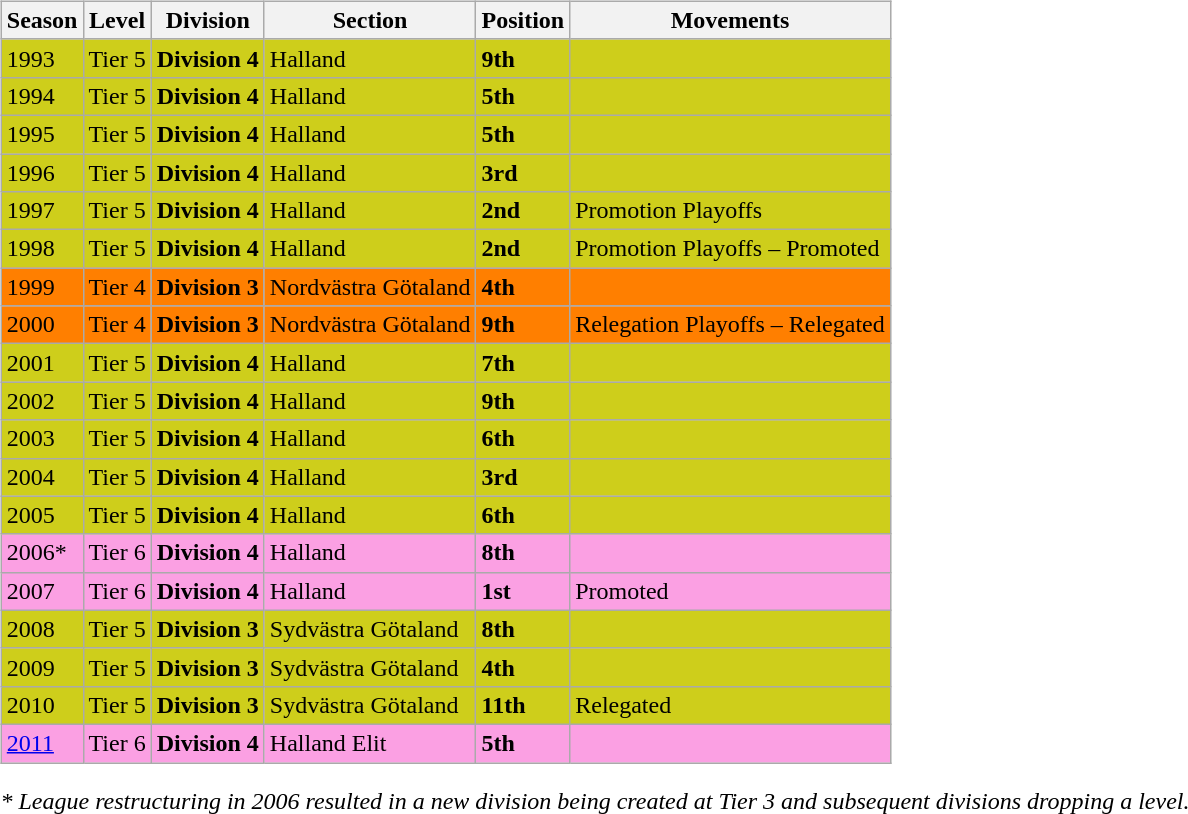<table>
<tr>
<td valign="top" width=0%><br><table class="wikitable">
<tr style="background:#f0f6fa;">
<th><strong>Season</strong></th>
<th><strong>Level</strong></th>
<th><strong>Division</strong></th>
<th><strong>Section</strong></th>
<th><strong>Position</strong></th>
<th><strong>Movements</strong></th>
</tr>
<tr>
<td style="background:#CECE1B;">1993</td>
<td style="background:#CECE1B;">Tier 5</td>
<td style="background:#CECE1B;"><strong>Division 4</strong></td>
<td style="background:#CECE1B;">Halland</td>
<td style="background:#CECE1B;"><strong>9th</strong></td>
<td style="background:#CECE1B;"></td>
</tr>
<tr>
<td style="background:#CECE1B;">1994</td>
<td style="background:#CECE1B;">Tier 5</td>
<td style="background:#CECE1B;"><strong>Division 4</strong></td>
<td style="background:#CECE1B;">Halland</td>
<td style="background:#CECE1B;"><strong>5th</strong></td>
<td style="background:#CECE1B;"></td>
</tr>
<tr>
<td style="background:#CECE1B;">1995</td>
<td style="background:#CECE1B;">Tier 5</td>
<td style="background:#CECE1B;"><strong>Division 4</strong></td>
<td style="background:#CECE1B;">Halland</td>
<td style="background:#CECE1B;"><strong>5th</strong></td>
<td style="background:#CECE1B;"></td>
</tr>
<tr>
<td style="background:#CECE1B;">1996</td>
<td style="background:#CECE1B;">Tier 5</td>
<td style="background:#CECE1B;"><strong>Division 4</strong></td>
<td style="background:#CECE1B;">Halland</td>
<td style="background:#CECE1B;"><strong>3rd</strong></td>
<td style="background:#CECE1B;"></td>
</tr>
<tr>
<td style="background:#CECE1B;">1997</td>
<td style="background:#CECE1B;">Tier 5</td>
<td style="background:#CECE1B;"><strong>Division 4</strong></td>
<td style="background:#CECE1B;">Halland</td>
<td style="background:#CECE1B;"><strong>2nd</strong></td>
<td style="background:#CECE1B;">Promotion Playoffs</td>
</tr>
<tr>
<td style="background:#CECE1B;">1998</td>
<td style="background:#CECE1B;">Tier 5</td>
<td style="background:#CECE1B;"><strong>Division 4</strong></td>
<td style="background:#CECE1B;">Halland</td>
<td style="background:#CECE1B;"><strong>2nd</strong></td>
<td style="background:#CECE1B;">Promotion Playoffs – Promoted</td>
</tr>
<tr>
<td style="background:#FF7F00;">1999</td>
<td style="background:#FF7F00;">Tier 4</td>
<td style="background:#FF7F00;"><strong>Division 3</strong></td>
<td style="background:#FF7F00;">Nordvästra Götaland</td>
<td style="background:#FF7F00;"><strong>4th</strong></td>
<td style="background:#FF7F00;"></td>
</tr>
<tr>
<td style="background:#FF7F00;">2000</td>
<td style="background:#FF7F00;">Tier 4</td>
<td style="background:#FF7F00;"><strong>Division 3</strong></td>
<td style="background:#FF7F00;">Nordvästra Götaland</td>
<td style="background:#FF7F00;"><strong>9th</strong></td>
<td style="background:#FF7F00;">Relegation Playoffs – Relegated</td>
</tr>
<tr>
<td style="background:#CECE1B;">2001</td>
<td style="background:#CECE1B;">Tier 5</td>
<td style="background:#CECE1B;"><strong>Division 4</strong></td>
<td style="background:#CECE1B;">Halland</td>
<td style="background:#CECE1B;"><strong>7th</strong></td>
<td style="background:#CECE1B;"></td>
</tr>
<tr>
<td style="background:#CECE1B;">2002</td>
<td style="background:#CECE1B;">Tier 5</td>
<td style="background:#CECE1B;"><strong>Division 4</strong></td>
<td style="background:#CECE1B;">Halland</td>
<td style="background:#CECE1B;"><strong>9th</strong></td>
<td style="background:#CECE1B;"></td>
</tr>
<tr>
<td style="background:#CECE1B;">2003</td>
<td style="background:#CECE1B;">Tier 5</td>
<td style="background:#CECE1B;"><strong>Division 4</strong></td>
<td style="background:#CECE1B;">Halland</td>
<td style="background:#CECE1B;"><strong>6th</strong></td>
<td style="background:#CECE1B;"></td>
</tr>
<tr>
<td style="background:#CECE1B;">2004</td>
<td style="background:#CECE1B;">Tier 5</td>
<td style="background:#CECE1B;"><strong>Division 4</strong></td>
<td style="background:#CECE1B;">Halland</td>
<td style="background:#CECE1B;"><strong>3rd</strong></td>
<td style="background:#CECE1B;"></td>
</tr>
<tr>
<td style="background:#CECE1B;">2005</td>
<td style="background:#CECE1B;">Tier 5</td>
<td style="background:#CECE1B;"><strong>Division 4</strong></td>
<td style="background:#CECE1B;">Halland</td>
<td style="background:#CECE1B;"><strong>6th</strong></td>
<td style="background:#CECE1B;"></td>
</tr>
<tr>
<td style="background:#FBA0E3;">2006*</td>
<td style="background:#FBA0E3;">Tier 6</td>
<td style="background:#FBA0E3;"><strong>Division 4</strong></td>
<td style="background:#FBA0E3;">Halland</td>
<td style="background:#FBA0E3;"><strong>8th</strong></td>
<td style="background:#FBA0E3;"></td>
</tr>
<tr>
<td style="background:#FBA0E3;">2007</td>
<td style="background:#FBA0E3;">Tier 6</td>
<td style="background:#FBA0E3;"><strong>Division 4</strong></td>
<td style="background:#FBA0E3;">Halland</td>
<td style="background:#FBA0E3;"><strong>1st</strong></td>
<td style="background:#FBA0E3;">Promoted</td>
</tr>
<tr>
<td style="background:#CECE1B;">2008</td>
<td style="background:#CECE1B;">Tier 5</td>
<td style="background:#CECE1B;"><strong>Division 3</strong></td>
<td style="background:#CECE1B;">Sydvästra Götaland</td>
<td style="background:#CECE1B;"><strong>8th</strong></td>
<td style="background:#CECE1B;"></td>
</tr>
<tr>
<td style="background:#CECE1B;">2009</td>
<td style="background:#CECE1B;">Tier 5</td>
<td style="background:#CECE1B;"><strong>Division 3</strong></td>
<td style="background:#CECE1B;">Sydvästra Götaland</td>
<td style="background:#CECE1B;"><strong>4th</strong></td>
<td style="background:#CECE1B;"></td>
</tr>
<tr>
<td style="background:#CECE1B;">2010</td>
<td style="background:#CECE1B;">Tier 5</td>
<td style="background:#CECE1B;"><strong>Division 3</strong></td>
<td style="background:#CECE1B;">Sydvästra Götaland</td>
<td style="background:#CECE1B;"><strong>11th</strong></td>
<td style="background:#CECE1B;">Relegated</td>
</tr>
<tr>
<td style="background:#FBA0E3;"><a href='#'>2011</a></td>
<td style="background:#FBA0E3;">Tier 6</td>
<td style="background:#FBA0E3;"><strong>Division 4</strong></td>
<td style="background:#FBA0E3;">Halland Elit</td>
<td style="background:#FBA0E3;"><strong>5th</strong></td>
<td style="background:#FBA0E3;"></td>
</tr>
</table>
<em>* League restructuring in 2006 resulted in a new division being created at Tier 3 and subsequent divisions dropping a level.</em>


</td>
</tr>
</table>
